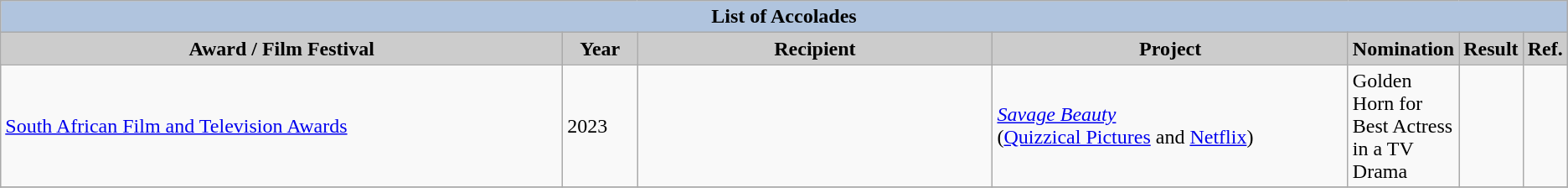<table class="wikitable plainrowheaders">
<tr style="text-align:center;">
<th colspan="7" style="background:#B0C4DE;">List of Accolades</th>
</tr>
<tr style="text-align:center;">
<th style="background:#ccc; width:40%;">Award / Film Festival</th>
<th style="background:#ccc; width:5%;">Year</th>
<th style="background:#ccc; width:25%;">Recipient</th>
<th style="background:#ccc; width:25%;">Project</th>
<th style="background:#ccc; width:25%;">Nomination</th>
<th style="background:#ccc; width:10%;">Result</th>
<th style="background:#ccc; width:5%;">Ref.</th>
</tr>
<tr>
<td><a href='#'>South African Film and Television Awards</a></td>
<td>2023</td>
<td></td>
<td><em><a href='#'>Savage Beauty</a></em><br>(<a href='#'>Quizzical Pictures</a> and <a href='#'>Netflix</a>)</td>
<td>Golden Horn for Best Actress in a TV Drama</td>
<td></td>
<td></td>
</tr>
<tr>
</tr>
</table>
